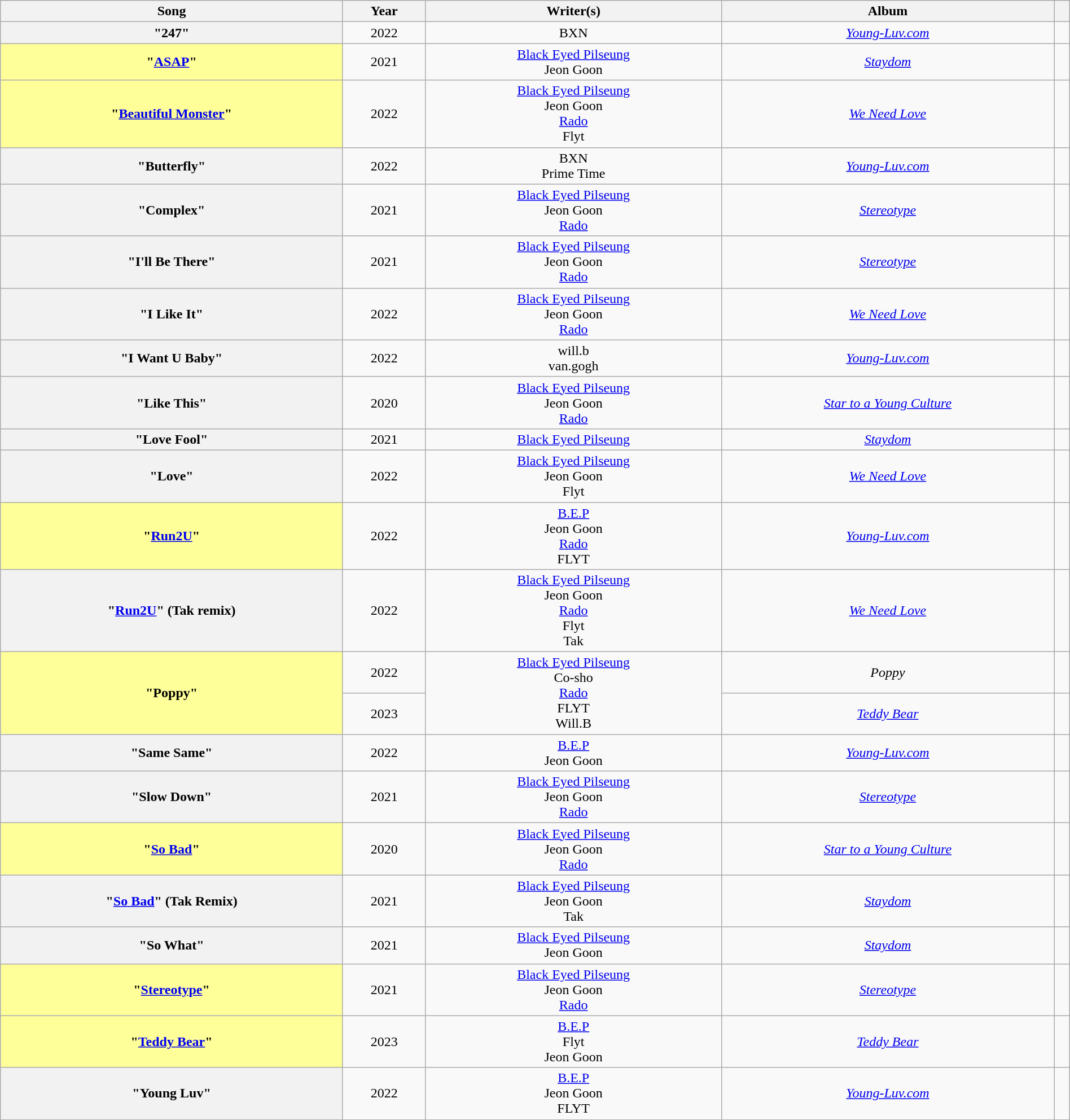<table class="wikitable sortable plainrowheaders" style="text-align:center; width:100%">
<tr>
<th scope="col">Song</th>
<th scope="col">Year</th>
<th scope="col">Writer(s)</th>
<th scope="col">Album</th>
<th scope="col" class="unsortable"></th>
</tr>
<tr>
<th scope="row">"247" </th>
<td>2022</td>
<td>BXN</td>
<td><em><a href='#'>Young-Luv.com</a></em></td>
<td></td>
</tr>
<tr>
<th scope="row" style="background-color:#FFFF99;">"<a href='#'>ASAP</a>" </th>
<td>2021</td>
<td><a href='#'>Black Eyed Pilseung</a><br>Jeon Goon</td>
<td><em><a href='#'>Staydom</a></em></td>
<td></td>
</tr>
<tr>
<th scope="row" style="background-color:#FFFF99;">"<a href='#'>Beautiful Monster</a>" </th>
<td>2022</td>
<td><a href='#'>Black Eyed Pilseung</a><br>Jeon Goon<br><a href='#'>Rado</a><br>Flyt</td>
<td><em><a href='#'>We Need Love</a></em></td>
<td></td>
</tr>
<tr>
<th scope="row">"Butterfly"</th>
<td>2022</td>
<td>BXN<br>Prime Time</td>
<td><em><a href='#'>Young-Luv.com</a></em></td>
<td></td>
</tr>
<tr>
<th scope="row">"Complex"</th>
<td>2021</td>
<td><a href='#'>Black Eyed Pilseung</a><br>Jeon Goon<br><a href='#'>Rado</a></td>
<td><em><a href='#'>Stereotype</a></em></td>
<td></td>
</tr>
<tr>
<th scope="row">"I'll Be There"</th>
<td>2021</td>
<td><a href='#'>Black Eyed Pilseung</a><br>Jeon Goon<br><a href='#'>Rado</a></td>
<td><em><a href='#'>Stereotype</a></em></td>
<td></td>
</tr>
<tr>
<th scope="row">"I Like It"</th>
<td>2022</td>
<td><a href='#'>Black Eyed Pilseung</a><br>Jeon Goon<br><a href='#'>Rado</a></td>
<td><em><a href='#'>We Need Love</a></em></td>
<td></td>
</tr>
<tr>
<th scope="row">"I Want U Baby"</th>
<td>2022</td>
<td>will.b<br>van.gogh</td>
<td><em><a href='#'>Young-Luv.com</a></em></td>
<td></td>
</tr>
<tr>
<th scope="row">"Like This" </th>
<td>2020</td>
<td><a href='#'>Black Eyed Pilseung</a><br>Jeon Goon<br><a href='#'>Rado</a></td>
<td><em><a href='#'>Star to a Young Culture</a></em></td>
<td></td>
</tr>
<tr>
<th scope="row">"Love Fool"</th>
<td>2021</td>
<td><a href='#'>Black Eyed Pilseung</a></td>
<td><em><a href='#'>Staydom</a></em></td>
<td></td>
</tr>
<tr>
<th scope="row">"Love"</th>
<td>2022</td>
<td><a href='#'>Black Eyed Pilseung</a><br>Jeon Goon<br>Flyt</td>
<td><em><a href='#'>We Need Love</a></em></td>
<td></td>
</tr>
<tr>
<th scope="row" style="background-color:#FFFF99;">"<a href='#'>Run2U</a>"</th>
<td>2022</td>
<td><a href='#'>B.E.P</a><br>Jeon Goon<br><a href='#'>Rado</a><br>FLYT</td>
<td><em><a href='#'>Young-Luv.com</a></em></td>
<td></td>
</tr>
<tr>
<th scope="row">"<a href='#'>Run2U</a>" (Tak remix)</th>
<td>2022</td>
<td><a href='#'>Black Eyed Pilseung</a><br>Jeon Goon<br><a href='#'>Rado</a><br>Flyt<br>Tak</td>
<td><em><a href='#'>We Need Love</a></em></td>
<td></td>
</tr>
<tr>
<th rowspan="2" scope="row" style="background-color:#FFFF99;">"Poppy" </th>
<td>2022</td>
<td rowspan="2"><a href='#'>Black Eyed Pilseung</a><br>Co-sho<br><a href='#'>Rado</a><br>FLYT<br>Will.B</td>
<td><em>Poppy</em></td>
<td></td>
</tr>
<tr>
<td>2023</td>
<td><em><a href='#'>Teddy Bear</a></em></td>
<td></td>
</tr>
<tr>
<th scope="row">"Same Same"</th>
<td>2022</td>
<td><a href='#'>B.E.P</a><br>Jeon Goon</td>
<td><em><a href='#'>Young-Luv.com</a></em></td>
<td></td>
</tr>
<tr>
<th scope="row">"Slow Down"</th>
<td>2021</td>
<td><a href='#'>Black Eyed Pilseung</a><br>Jeon Goon<br><a href='#'>Rado</a></td>
<td><em><a href='#'>Stereotype</a></em></td>
<td></td>
</tr>
<tr>
<th scope="row" style="background-color:#FFFF99;">"<a href='#'>So Bad</a>" </th>
<td>2020</td>
<td><a href='#'>Black Eyed Pilseung</a><br>Jeon Goon<br><a href='#'>Rado</a></td>
<td><em><a href='#'>Star to a Young Culture</a></em></td>
<td></td>
</tr>
<tr>
<th scope="row">"<a href='#'>So Bad</a>" (Tak Remix)</th>
<td>2021</td>
<td><a href='#'>Black Eyed Pilseung</a><br>Jeon Goon<br>Tak</td>
<td><em><a href='#'>Staydom</a></em></td>
<td></td>
</tr>
<tr>
<th scope="row">"So What"</th>
<td>2021</td>
<td><a href='#'>Black Eyed Pilseung</a><br>Jeon Goon</td>
<td><em><a href='#'>Staydom</a></em></td>
<td></td>
</tr>
<tr>
<th scope="row" style="background-color:#FFFF99;">"<a href='#'>Stereotype</a>" </th>
<td>2021</td>
<td><a href='#'>Black Eyed Pilseung</a><br>Jeon Goon<br><a href='#'>Rado</a></td>
<td><em><a href='#'>Stereotype</a></em></td>
<td></td>
</tr>
<tr>
<th scope="row" style="background-color:#FFFF99;">"<a href='#'>Teddy Bear</a>" </th>
<td>2023</td>
<td><a href='#'>B.E.P</a><br>Flyt<br>Jeon Goon</td>
<td><em><a href='#'>Teddy Bear</a></em></td>
<td></td>
</tr>
<tr>
<th scope="row">"Young Luv"</th>
<td>2022</td>
<td><a href='#'>B.E.P</a><br>Jeon Goon<br>FLYT</td>
<td><em><a href='#'>Young-Luv.com</a></em></td>
<td></td>
</tr>
</table>
